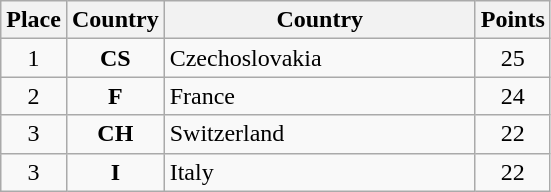<table class="wikitable" style="text-align;">
<tr>
<th width="25">Place</th>
<th width="25">Country</th>
<th width="200">Country</th>
<th width="25">Points</th>
</tr>
<tr>
<td align="center">1</td>
<td align="center"><strong>CS</strong></td>
<td align="left">Czechoslovakia</td>
<td align="center">25</td>
</tr>
<tr>
<td align="center">2</td>
<td align="center"><strong>F</strong></td>
<td align="left">France</td>
<td align="center">24</td>
</tr>
<tr>
<td align="center">3</td>
<td align="center"><strong>CH</strong></td>
<td align="left">Switzerland</td>
<td align="center">22</td>
</tr>
<tr>
<td align="center">3</td>
<td align="center"><strong>I</strong></td>
<td align="left">Italy</td>
<td align="center">22</td>
</tr>
</table>
